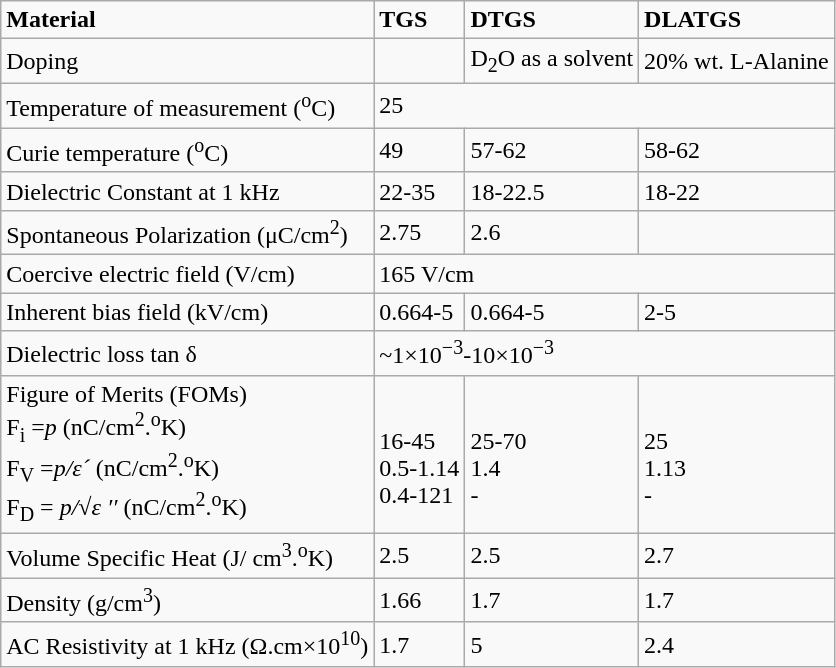<table class="wikitable">
<tr>
<td><strong>Material</strong></td>
<td><strong>TGS</strong></td>
<td><strong>DTGS</strong></td>
<td><strong>DLATGS</strong></td>
</tr>
<tr>
<td>Doping</td>
<td></td>
<td>D<sub>2</sub>O as a  solvent</td>
<td>20% wt. L-Alanine</td>
</tr>
<tr>
<td>Temperature of measurement (<sup>o</sup>C)</td>
<td colspan="3">25</td>
</tr>
<tr>
<td>Curie temperature (<sup>o</sup>C)</td>
<td>49</td>
<td>57-62</td>
<td>58-62</td>
</tr>
<tr>
<td>Dielectric Constant at 1 kHz</td>
<td>22-35</td>
<td>18-22.5</td>
<td>18-22</td>
</tr>
<tr>
<td>Spontaneous Polarization (μC/cm<sup>2</sup>)</td>
<td>2.75</td>
<td>2.6</td>
<td></td>
</tr>
<tr>
<td>Coercive electric field (V/cm)</td>
<td colspan="3">165 V/cm</td>
</tr>
<tr>
<td>Inherent bias field (kV/cm)</td>
<td>0.664-5</td>
<td>0.664-5</td>
<td>2-5</td>
</tr>
<tr>
<td>Dielectric loss tan δ</td>
<td colspan="3">~1×10<sup>−3</sup>-10×10<sup>−3</sup></td>
</tr>
<tr>
<td>Figure of Merits (FOMs)<br>F<sub>i</sub> =<em>p</em> (nC/cm<sup>2</sup>.<sup>o</sup>K)<br>F<sub>V</sub> =<em>p/ε´</em> (nC/cm<sup>2</sup>.<sup>o</sup>K)<br>F<sub>D</sub> = <em>p/√ε ′′</em> (nC/cm<sup>2</sup>.<sup>o</sup>K)</td>
<td><br>16-45<br>0.5-1.14<br>0.4-121</td>
<td><br>25-70<br>1.4<br>-</td>
<td><br>25<br>1.13<br>-</td>
</tr>
<tr>
<td>Volume Specific Heat (J/ cm<sup>3</sup>.<sup>o</sup>K)</td>
<td>2.5</td>
<td>2.5</td>
<td>2.7</td>
</tr>
<tr>
<td>Density (g/cm<sup>3</sup>)</td>
<td>1.66</td>
<td>1.7</td>
<td>1.7</td>
</tr>
<tr>
<td>AC Resistivity at 1 kHz (Ω.cm×10<sup>10</sup>)</td>
<td>1.7</td>
<td>5</td>
<td>2.4</td>
</tr>
</table>
